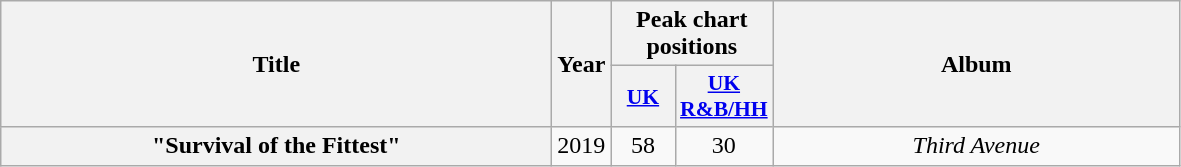<table class="wikitable plainrowheaders" style="text-align:center;">
<tr>
<th scope="col" rowspan="2" style="width:22.5em;">Title</th>
<th scope="col" rowspan="2" style="width:1em;">Year</th>
<th scope="col" colspan="2">Peak chart positions</th>
<th scope="col" rowspan="2" style="width:16.5em;">Album</th>
</tr>
<tr>
<th scope="col" style="width:2.5em;font-size:90%;"><a href='#'>UK</a><br></th>
<th scope="col" style="width:2.5em;font-size:90%;"><a href='#'>UK<br>R&B/HH</a><br></th>
</tr>
<tr>
<th scope="row">"Survival of the Fittest"</th>
<td>2019</td>
<td>58</td>
<td>30</td>
<td><em>Third Avenue</em></td>
</tr>
</table>
